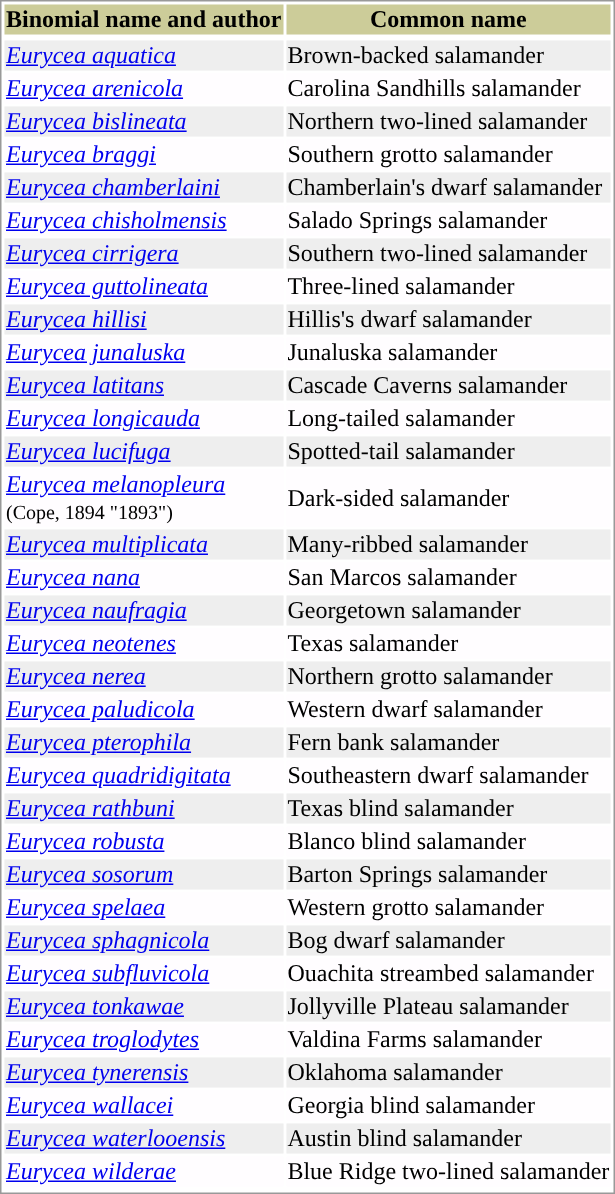<table style="text-align:left; border:1px solid #999999; ">
<tr style="background:#CCCC99; text-align: center; ">
<th>Binomial name and author</th>
<th>Common name</th>
</tr>
<tr>
</tr>
<tr style="background:#EEEEEE;">
<td><em><a href='#'>Eurycea aquatica</a></em> <br> </td>
<td>Brown-backed salamander</td>
</tr>
<tr style="background:#FFFDFF;">
<td><em><a href='#'>Eurycea arenicola</a></em> <br> </td>
<td>Carolina Sandhills salamander</td>
</tr>
<tr style="background:#EEEEEE;" ">
<td><em><a href='#'>Eurycea bislineata</a></em> <br> </td>
<td>Northern two-lined salamander</td>
</tr>
<tr style="background:#FFFDFF;">
<td><em><a href='#'>Eurycea braggi</a></em> <br> </td>
<td>Southern grotto salamander</td>
</tr>
<tr style="background:#EEEEEE;">
<td><em><a href='#'>Eurycea chamberlaini</a></em> <br> </td>
<td>Chamberlain's dwarf salamander</td>
</tr>
<tr style="background:#FFFDFF;">
<td><em><a href='#'>Eurycea chisholmensis</a></em> <br> </td>
<td>Salado Springs salamander</td>
</tr>
<tr style="background:#EEEEEE;">
<td><em><a href='#'>Eurycea cirrigera</a></em> <br> </td>
<td>Southern two-lined salamander</td>
</tr>
<tr style="background:#FFFDFF;">
<td><em><a href='#'>Eurycea guttolineata</a></em> <br> </td>
<td>Three-lined salamander</td>
</tr>
<tr style="background:#EEEEEE;">
<td><em><a href='#'>Eurycea hillisi</a></em> <br> </td>
<td>Hillis's dwarf salamander</td>
</tr>
<tr style="background:#FFFDFF;">
<td><em><a href='#'>Eurycea junaluska</a></em> <br> </td>
<td>Junaluska salamander</td>
</tr>
<tr style="background:#EEEEEE;">
<td><em><a href='#'>Eurycea latitans</a></em> <br> </td>
<td>Cascade Caverns salamander</td>
</tr>
<tr style="background:#FFFDFF;">
<td><em><a href='#'>Eurycea longicauda</a></em> <br> </td>
<td>Long-tailed salamander</td>
</tr>
<tr style="background:#EEEEEE;">
<td><em><a href='#'>Eurycea lucifuga</a></em> <br> </td>
<td>Spotted-tail salamander</td>
</tr>
<tr style="background:#FFFDFF;">
<td><em><a href='#'>Eurycea melanopleura</a></em>  <br> <small>(Cope, 1894 "1893")</small></td>
<td>Dark-sided salamander</td>
</tr>
<tr style="background:#EEEEEE;">
<td><em><a href='#'>Eurycea multiplicata</a></em> <br> </td>
<td>Many-ribbed salamander</td>
</tr>
<tr style="background:#FFFDFF;">
<td><em><a href='#'>Eurycea nana</a></em> <br> </td>
<td>San Marcos salamander</td>
</tr>
<tr style="background:#EEEEEE;">
<td><em><a href='#'>Eurycea naufragia</a></em> <br> </td>
<td>Georgetown salamander</td>
</tr>
<tr style="background:#FFFDFF;">
<td><em><a href='#'>Eurycea neotenes</a></em> <br> </td>
<td>Texas salamander</td>
</tr>
<tr style="background:#EEEEEE;">
<td><em><a href='#'>Eurycea nerea</a></em> <br> </td>
<td>Northern grotto salamander</td>
</tr>
<tr style="background:#FFFDFF;">
<td><em><a href='#'>Eurycea paludicola</a></em> <br> </td>
<td>Western dwarf salamander</td>
</tr>
<tr style="background:#EEEEEE;">
<td><em><a href='#'>Eurycea pterophila</a></em> <br> </td>
<td>Fern bank salamander</td>
</tr>
<tr style="background:#FFFDFF;">
<td><em><a href='#'>Eurycea quadridigitata</a></em> <br> </td>
<td>Southeastern dwarf salamander</td>
</tr>
<tr style="background:#EEEEEE;">
<td><em><a href='#'>Eurycea rathbuni</a></em> <br> </td>
<td>Texas blind salamander</td>
</tr>
<tr style="background:#FFFDFF;">
<td><em><a href='#'>Eurycea robusta</a></em> <br> </td>
<td>Blanco blind salamander</td>
</tr>
<tr style="background:#EEEEEE;">
<td><em><a href='#'>Eurycea sosorum</a></em> <br> </td>
<td>Barton Springs salamander</td>
</tr>
<tr style="background:#FFFDFF;">
<td><em><a href='#'>Eurycea spelaea</a></em> <br> </td>
<td>Western grotto salamander</td>
</tr>
<tr style="background:#EEEEEE;">
<td><em><a href='#'>Eurycea sphagnicola</a></em> <br> </td>
<td>Bog dwarf salamander</td>
</tr>
<tr style="background:#FFFDFF;">
<td><em><a href='#'>Eurycea subfluvicola</a></em> <br> </td>
<td>Ouachita streambed salamander</td>
</tr>
<tr style="background:#EEEEEE;">
<td><em><a href='#'>Eurycea tonkawae</a></em> <br> </td>
<td>Jollyville Plateau salamander</td>
</tr>
<tr style="background:#FFFDFF;">
<td><em><a href='#'>Eurycea troglodytes</a></em> <br> </td>
<td>Valdina Farms salamander</td>
</tr>
<tr style="background:#EEEEEE;">
<td><em><a href='#'>Eurycea tynerensis</a></em> <br> </td>
<td>Oklahoma salamander</td>
</tr>
<tr style="background:#FFFDFF;">
<td><em><a href='#'>Eurycea wallacei</a></em> <br> </td>
<td>Georgia blind salamander</td>
</tr>
<tr style="background:#EEEEEE;">
<td><em><a href='#'>Eurycea waterlooensis</a></em> <br> </td>
<td>Austin blind salamander</td>
</tr>
<tr style="background:#FFFDFF;">
<td><em><a href='#'>Eurycea wilderae</a></em> <br> </td>
<td>Blue Ridge two-lined salamander</td>
</tr>
<tr>
</tr>
</table>
